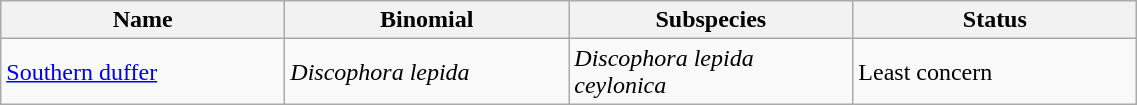<table width=60% class="wikitable">
<tr>
<th width=20%>Name</th>
<th width=20%>Binomial</th>
<th width=20%>Subspecies</th>
<th width=20%>Status</th>
</tr>
<tr>
<td><a href='#'>Southern duffer</a><br>
</td>
<td><em>Discophora lepida</em></td>
<td><em>Discophora lepida ceylonica</em></td>
<td>Least concern</td>
</tr>
</table>
